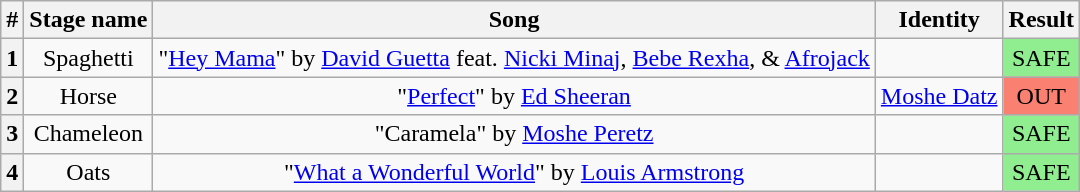<table class="wikitable plainrowheaders" style="text-align: center;">
<tr>
<th>#</th>
<th>Stage name</th>
<th>Song</th>
<th>Identity</th>
<th>Result</th>
</tr>
<tr>
<th>1</th>
<td>Spaghetti</td>
<td>"<a href='#'>Hey Mama</a>" by <a href='#'>David Guetta</a> feat. <a href='#'>Nicki Minaj</a>, <a href='#'>Bebe Rexha</a>, & <a href='#'>Afrojack</a></td>
<td></td>
<td bgcolor="lightgreen">SAFE</td>
</tr>
<tr>
<th>2</th>
<td>Horse</td>
<td>"<a href='#'>Perfect</a>" by <a href='#'>Ed Sheeran</a></td>
<td><a href='#'>Moshe Datz</a></td>
<td bgcolor="salmon">OUT</td>
</tr>
<tr>
<th>3</th>
<td>Chameleon</td>
<td>"Caramela" by <a href='#'>Moshe Peretz</a></td>
<td></td>
<td bgcolor="lightgreen">SAFE</td>
</tr>
<tr>
<th>4</th>
<td>Oats</td>
<td>"<a href='#'>What a Wonderful World</a>" by <a href='#'>Louis Armstrong</a></td>
<td></td>
<td bgcolor="lightgreen">SAFE</td>
</tr>
</table>
